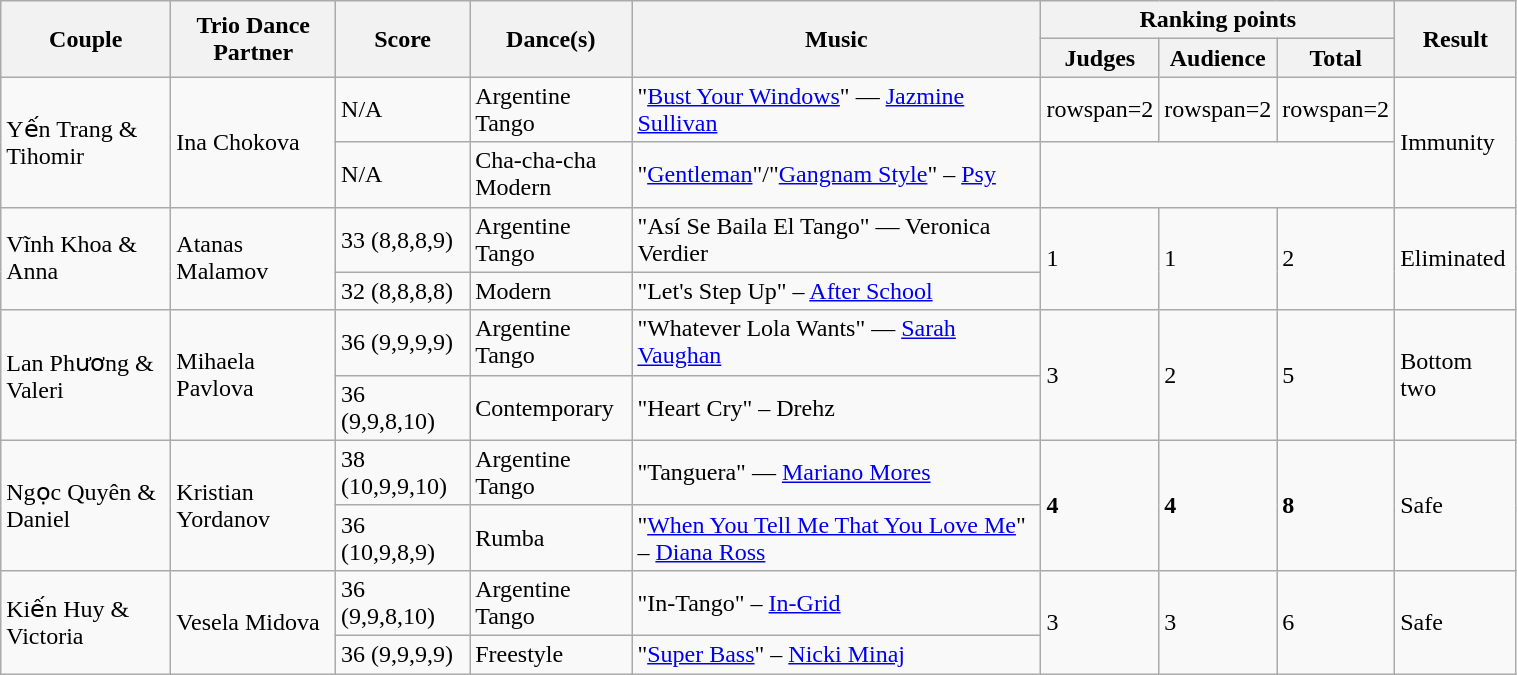<table class="wikitable" style="width:80%;">
<tr>
<th rowspan=2>Couple</th>
<th rowspan=2>Trio Dance Partner</th>
<th rowspan=2>Score</th>
<th rowspan=2>Dance(s)</th>
<th rowspan=2>Music</th>
<th colspan=3>Ranking points</th>
<th rowspan=2>Result</th>
</tr>
<tr>
<th>Judges</th>
<th>Audience</th>
<th>Total</th>
</tr>
<tr>
<td rowspan=2>Yến Trang & Tihomir</td>
<td rowspan=2>Ina Chokova</td>
<td>N/A</td>
<td>Argentine Tango</td>
<td>"<a href='#'>Bust Your Windows</a>" — <a href='#'>Jazmine Sullivan</a></td>
<td>rowspan=2 </td>
<td>rowspan=2 </td>
<td>rowspan=2 </td>
<td rowspan=2>Immunity</td>
</tr>
<tr>
<td>N/A</td>
<td>Cha-cha-cha<br>Modern</td>
<td>"<a href='#'>Gentleman</a>"/"<a href='#'>Gangnam Style</a>" – <a href='#'>Psy</a></td>
</tr>
<tr>
<td rowspan=2>Vĩnh Khoa & Anna</td>
<td rowspan=2>Atanas Malamov</td>
<td>33 (8,8,8,9)</td>
<td>Argentine Tango</td>
<td>"Así Se Baila El Tango" — Veronica Verdier</td>
<td rowspan=2>1</td>
<td rowspan=2>1</td>
<td rowspan=2>2</td>
<td rowspan=2>Eliminated</td>
</tr>
<tr>
<td>32 (8,8,8,8)</td>
<td>Modern</td>
<td>"Let's Step Up" – <a href='#'>After School</a></td>
</tr>
<tr>
<td rowspan=2>Lan Phương & Valeri</td>
<td rowspan=2>Mihaela Pavlova</td>
<td>36 (9,9,9,9)</td>
<td>Argentine Tango</td>
<td>"Whatever Lola Wants" — <a href='#'>Sarah Vaughan</a></td>
<td rowspan=2>3</td>
<td rowspan=2>2</td>
<td rowspan=2>5</td>
<td rowspan=2>Bottom two</td>
</tr>
<tr>
<td>36 (9,9,8,10)</td>
<td>Contemporary</td>
<td>"Heart Cry" – Drehz</td>
</tr>
<tr>
<td rowspan=2>Ngọc Quyên & Daniel</td>
<td rowspan=2>Kristian Yordanov</td>
<td>38 (10,9,9,10)</td>
<td>Argentine Tango</td>
<td>"Tanguera" — <a href='#'>Mariano Mores</a></td>
<td rowspan=2><strong>4</strong></td>
<td rowspan=2><strong>4</strong></td>
<td rowspan=2><strong>8</strong></td>
<td rowspan=2>Safe</td>
</tr>
<tr>
<td>36 (10,9,8,9)</td>
<td>Rumba</td>
<td>"<a href='#'>When You Tell Me That You Love Me</a>" – <a href='#'>Diana Ross</a></td>
</tr>
<tr>
<td rowspan=2>Kiến Huy & Victoria</td>
<td rowspan=2>Vesela Midova</td>
<td>36 (9,9,8,10)</td>
<td>Argentine Tango</td>
<td>"In-Tango" – <a href='#'>In-Grid</a></td>
<td rowspan=2>3</td>
<td rowspan=2>3</td>
<td rowspan=2>6</td>
<td rowspan=2>Safe</td>
</tr>
<tr>
<td>36 (9,9,9,9)</td>
<td>Freestyle</td>
<td>"<a href='#'>Super Bass</a>" – <a href='#'>Nicki Minaj</a></td>
</tr>
</table>
